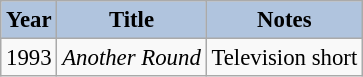<table class="wikitable" style="font-size:95%;">
<tr>
<th style="background:#B0C4DE;">Year</th>
<th style="background:#B0C4DE;">Title</th>
<th style="background:#B0C4DE;">Notes</th>
</tr>
<tr>
<td>1993</td>
<td><em>Another Round</em></td>
<td>Television short</td>
</tr>
</table>
